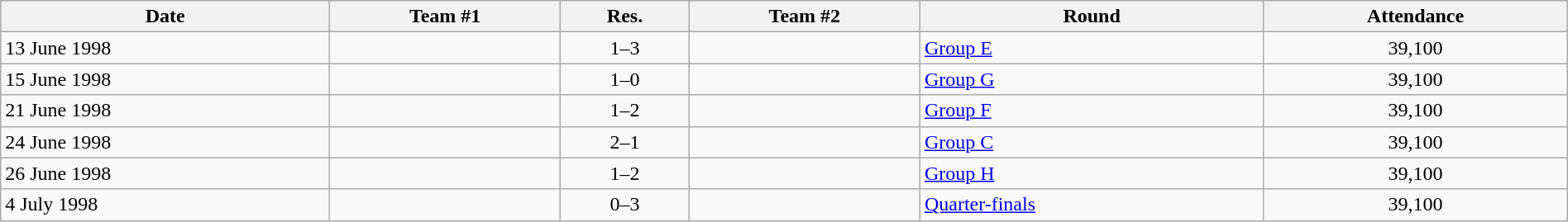<table class="wikitable" style="text-align: left;" width="100%">
<tr>
<th>Date</th>
<th>Team #1</th>
<th>Res.</th>
<th>Team #2</th>
<th>Round</th>
<th>Attendance</th>
</tr>
<tr>
<td>13 June 1998</td>
<td></td>
<td style="text-align:center;">1–3</td>
<td></td>
<td><a href='#'>Group E</a></td>
<td style="text-align:center;">39,100</td>
</tr>
<tr>
<td>15 June 1998</td>
<td></td>
<td style="text-align:center;">1–0</td>
<td></td>
<td><a href='#'>Group G</a></td>
<td style="text-align:center;">39,100</td>
</tr>
<tr>
<td>21 June 1998</td>
<td></td>
<td style="text-align:center;">1–2</td>
<td></td>
<td><a href='#'>Group F</a></td>
<td style="text-align:center;">39,100</td>
</tr>
<tr>
<td>24 June 1998</td>
<td></td>
<td style="text-align:center;">2–1</td>
<td></td>
<td><a href='#'>Group C</a></td>
<td style="text-align:center;">39,100</td>
</tr>
<tr>
<td>26 June 1998</td>
<td></td>
<td style="text-align:center;">1–2</td>
<td></td>
<td><a href='#'>Group H</a></td>
<td style="text-align:center;">39,100</td>
</tr>
<tr>
<td>4 July 1998</td>
<td></td>
<td style="text-align:center;">0–3</td>
<td></td>
<td><a href='#'>Quarter-finals</a></td>
<td style="text-align:center;">39,100</td>
</tr>
</table>
